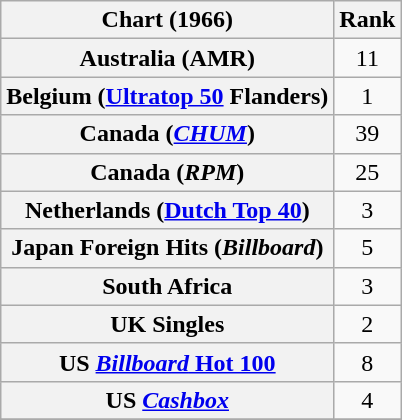<table class="wikitable sortable plainrowheaders" style="text-align:center">
<tr>
<th>Chart (1966)</th>
<th>Rank</th>
</tr>
<tr>
<th scope="row">Australia (AMR)</th>
<td align="center">11</td>
</tr>
<tr>
<th scope="row">Belgium (<a href='#'>Ultratop 50</a> Flanders)</th>
<td align="center">1</td>
</tr>
<tr>
<th scope="row">Canada (<em><a href='#'>CHUM</a></em>) </th>
<td style="text-align:center;">39</td>
</tr>
<tr>
<th scope="row">Canada (<em>RPM</em>) </th>
<td style="text-align:center;">25</td>
</tr>
<tr>
<th scope="row">Netherlands (<a href='#'>Dutch Top 40</a>)</th>
<td align="center">3</td>
</tr>
<tr>
<th scope="row">Japan Foreign Hits (<em>Billboard</em>)</th>
<td style="text-align:center;">5</td>
</tr>
<tr>
<th scope="row">South Africa</th>
<td align="center">3</td>
</tr>
<tr>
<th scope="row">UK Singles</th>
<td style="text-align:center;">2</td>
</tr>
<tr>
<th scope="row">US <a href='#'><em>Billboard</em> Hot 100</a></th>
<td>8</td>
</tr>
<tr>
<th scope="row">US <em><a href='#'>Cashbox</a></em></th>
<td>4</td>
</tr>
<tr>
</tr>
</table>
